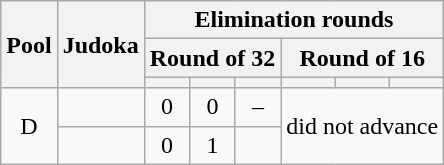<table class="wikitable" style="text-align:center">
<tr>
<th rowspan="3">Pool</th>
<th rowspan="3">Judoka</th>
<th colspan="6">Elimination rounds</th>
</tr>
<tr>
<th colspan="3">Round of 32</th>
<th colspan="3">Round of 16</th>
</tr>
<tr>
<th></th>
<th></th>
<th></th>
<th></th>
<th></th>
<th></th>
</tr>
<tr>
<td rowspan="2">D</td>
<td></td>
<td>0</td>
<td>0</td>
<td>–</td>
<td rowspan="2"; colspan="3">did not advance</td>
</tr>
<tr>
<td></td>
<td>0</td>
<td>1</td>
<td></td>
</tr>
</table>
